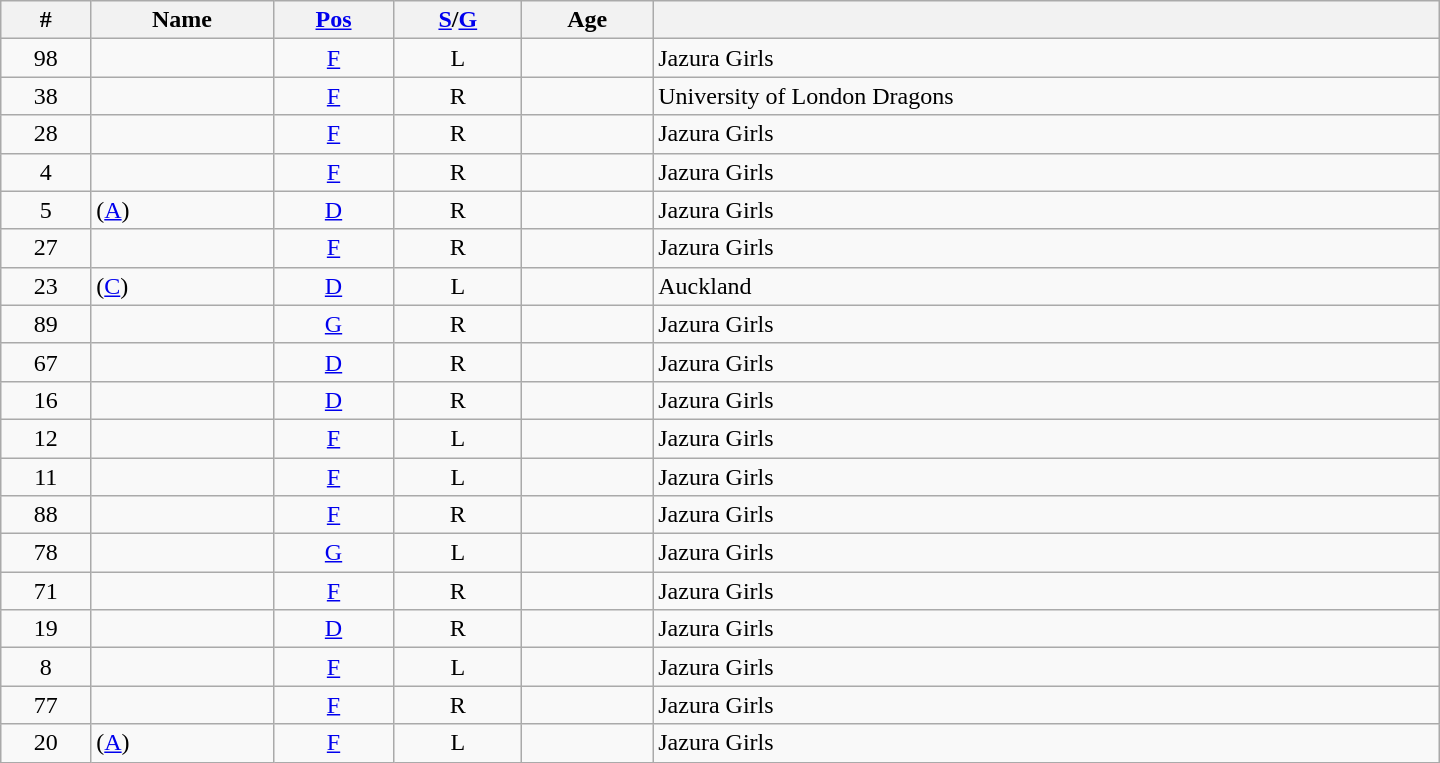<table class="wikitable sortable" style="width:60em; text-align: center">
<tr>
<th>#</th>
<th>Name</th>
<th><a href='#'>Pos</a></th>
<th><a href='#'>S</a>/<a href='#'>G</a></th>
<th>Age</th>
<th></th>
</tr>
<tr>
<td>98</td>
<td align="left"></td>
<td><a href='#'>F</a></td>
<td>L</td>
<td></td>
<td align="left">Jazura Girls</td>
</tr>
<tr>
<td>38</td>
<td align="left"></td>
<td><a href='#'>F</a></td>
<td>R</td>
<td></td>
<td align="left">University of London Dragons</td>
</tr>
<tr>
<td>28</td>
<td align="left"></td>
<td><a href='#'>F</a></td>
<td>R</td>
<td></td>
<td align="left">Jazura Girls</td>
</tr>
<tr>
<td>4</td>
<td align="left"></td>
<td><a href='#'>F</a></td>
<td>R</td>
<td></td>
<td align="left">Jazura Girls</td>
</tr>
<tr>
<td>5</td>
<td align="left"> (<a href='#'>A</a>)</td>
<td><a href='#'>D</a></td>
<td>R</td>
<td></td>
<td align="left">Jazura Girls</td>
</tr>
<tr>
<td>27</td>
<td align="left"></td>
<td><a href='#'>F</a></td>
<td>R</td>
<td></td>
<td align="left">Jazura Girls</td>
</tr>
<tr>
<td>23</td>
<td align="left"> (<a href='#'>C</a>)</td>
<td><a href='#'>D</a></td>
<td>L</td>
<td></td>
<td align="left">Auckland</td>
</tr>
<tr>
<td>89</td>
<td align="left"></td>
<td><a href='#'>G</a></td>
<td>R</td>
<td></td>
<td align="left">Jazura Girls</td>
</tr>
<tr>
<td>67</td>
<td align="left"></td>
<td><a href='#'>D</a></td>
<td>R</td>
<td></td>
<td align="left">Jazura Girls</td>
</tr>
<tr>
<td>16</td>
<td align="left"></td>
<td><a href='#'>D</a></td>
<td>R</td>
<td></td>
<td align="left">Jazura Girls</td>
</tr>
<tr>
<td>12</td>
<td align="left"></td>
<td><a href='#'>F</a></td>
<td>L</td>
<td></td>
<td align="left">Jazura Girls</td>
</tr>
<tr>
<td>11</td>
<td align="left"></td>
<td><a href='#'>F</a></td>
<td>L</td>
<td></td>
<td align="left">Jazura Girls</td>
</tr>
<tr>
<td>88</td>
<td align="left"></td>
<td><a href='#'>F</a></td>
<td>R</td>
<td></td>
<td align="left">Jazura Girls</td>
</tr>
<tr>
<td>78</td>
<td align="left"></td>
<td><a href='#'>G</a></td>
<td>L</td>
<td></td>
<td align="left">Jazura Girls</td>
</tr>
<tr>
<td>71</td>
<td align="left"></td>
<td><a href='#'>F</a></td>
<td>R</td>
<td></td>
<td align="left">Jazura Girls</td>
</tr>
<tr>
<td>19</td>
<td align="left"></td>
<td><a href='#'>D</a></td>
<td>R</td>
<td></td>
<td align="left">Jazura Girls</td>
</tr>
<tr>
<td>8</td>
<td align="left"></td>
<td><a href='#'>F</a></td>
<td>L</td>
<td></td>
<td align="left">Jazura Girls</td>
</tr>
<tr>
<td>77</td>
<td align="left"></td>
<td><a href='#'>F</a></td>
<td>R</td>
<td></td>
<td align="left">Jazura Girls</td>
</tr>
<tr>
<td>20</td>
<td align="left"> (<a href='#'>A</a>)</td>
<td><a href='#'>F</a></td>
<td>L</td>
<td></td>
<td align="left">Jazura Girls</td>
</tr>
</table>
